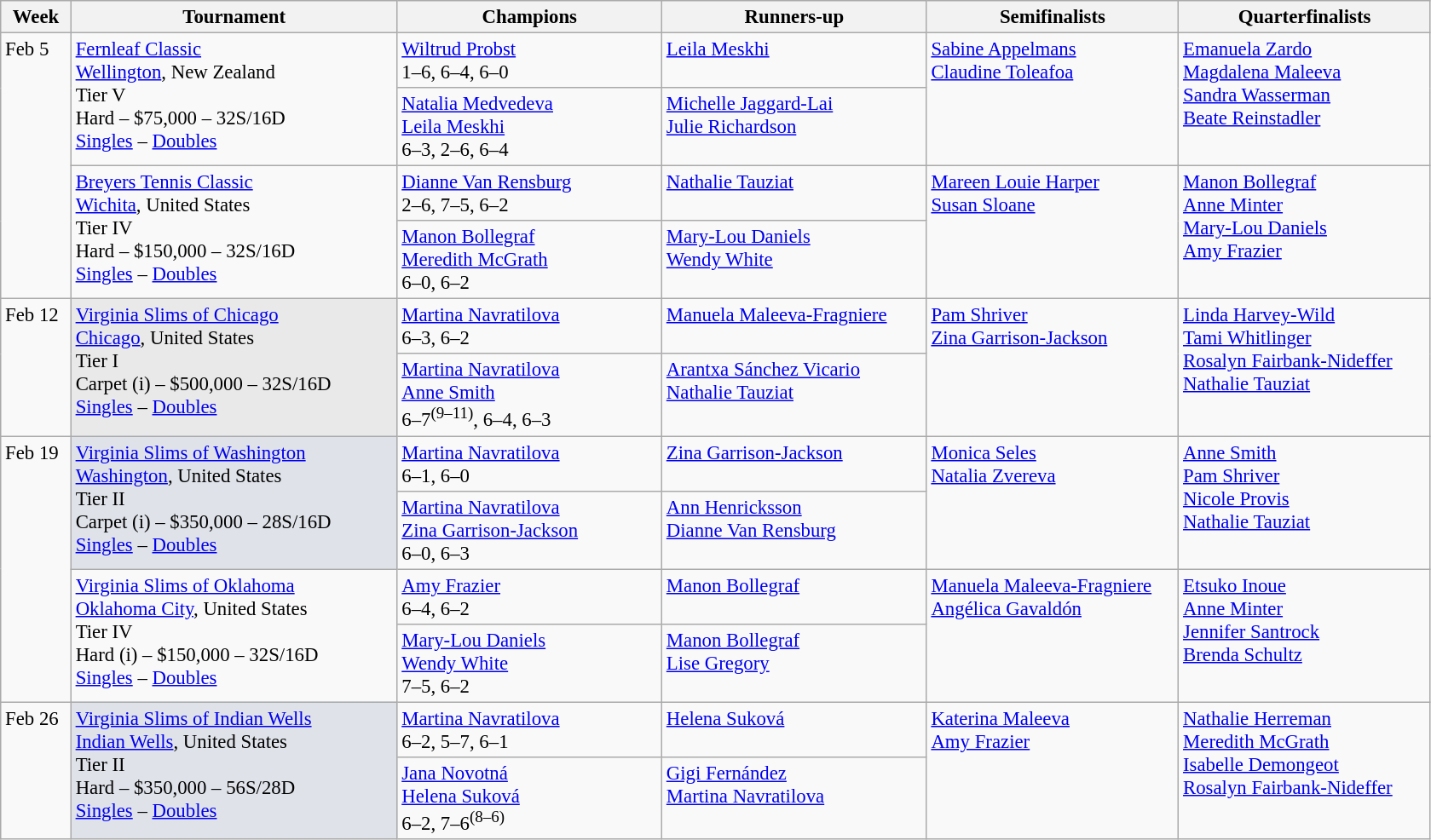<table class=wikitable style=font-size:95%>
<tr>
<th style="width:48px;">Week</th>
<th style="width:248px;">Tournament</th>
<th style="width:200px;">Champions</th>
<th style="width:200px;">Runners-up</th>
<th style="width:190px;">Semifinalists</th>
<th style="width:190px;">Quarterfinalists</th>
</tr>
<tr valign=top>
<td rowspan=4>Feb 5</td>
<td rowspan=2><a href='#'>Fernleaf Classic</a><br><a href='#'>Wellington</a>, New Zealand<br>Tier V <br>Hard – $75,000 – 32S/16D<br><a href='#'>Singles</a> – <a href='#'>Doubles</a></td>
<td> <a href='#'>Wiltrud Probst</a><br>1–6, 6–4, 6–0</td>
<td> <a href='#'>Leila Meskhi</a></td>
<td rowspan=2> <a href='#'>Sabine Appelmans</a> <br>  <a href='#'>Claudine Toleafoa</a></td>
<td rowspan=2> <a href='#'>Emanuela Zardo</a> <br>  <a href='#'>Magdalena Maleeva</a> <br>  <a href='#'>Sandra Wasserman</a> <br>  <a href='#'>Beate Reinstadler</a></td>
</tr>
<tr valign=top>
<td> <a href='#'>Natalia Medvedeva</a><br> <a href='#'>Leila Meskhi</a><br>6–3, 2–6, 6–4</td>
<td> <a href='#'>Michelle Jaggard-Lai</a><br> <a href='#'>Julie Richardson</a></td>
</tr>
<tr valign=top>
<td rowspan=2><a href='#'>Breyers Tennis Classic</a><br><a href='#'>Wichita</a>, United States<br>Tier IV <br>Hard – $150,000 – 32S/16D<br><a href='#'>Singles</a> – <a href='#'>Doubles</a></td>
<td> <a href='#'>Dianne Van Rensburg</a><br>2–6, 7–5, 6–2</td>
<td> <a href='#'>Nathalie Tauziat</a></td>
<td rowspan=2> <a href='#'>Mareen Louie Harper</a> <br>  <a href='#'>Susan Sloane</a></td>
<td rowspan=2> <a href='#'>Manon Bollegraf</a> <br>  <a href='#'>Anne Minter</a> <br>  <a href='#'>Mary-Lou Daniels</a> <br>  <a href='#'>Amy Frazier</a></td>
</tr>
<tr valign=top>
<td> <a href='#'>Manon Bollegraf</a><br> <a href='#'>Meredith McGrath</a><br>6–0, 6–2</td>
<td> <a href='#'>Mary-Lou Daniels</a><br> <a href='#'>Wendy White</a></td>
</tr>
<tr valign=top>
<td rowspan=2>Feb 12</td>
<td rowspan=2 style="background:#E9E9E9;"><a href='#'>Virginia Slims of Chicago</a><br> <a href='#'>Chicago</a>, United States<br>Tier I <br>Carpet (i) – $500,000 – 32S/16D<br> <a href='#'>Singles</a> – <a href='#'>Doubles</a></td>
<td> <a href='#'>Martina Navratilova</a><br>6–3, 6–2</td>
<td> <a href='#'>Manuela Maleeva-Fragniere</a></td>
<td rowspan=2> <a href='#'>Pam Shriver</a> <br>  <a href='#'>Zina Garrison-Jackson</a></td>
<td rowspan=2> <a href='#'>Linda Harvey-Wild</a> <br>  <a href='#'>Tami Whitlinger</a> <br>  <a href='#'>Rosalyn Fairbank-Nideffer</a> <br>  <a href='#'>Nathalie Tauziat</a></td>
</tr>
<tr valign=top>
<td> <a href='#'>Martina Navratilova</a><br> <a href='#'>Anne Smith</a><br>6–7<sup>(9–11)</sup>, 6–4, 6–3</td>
<td> <a href='#'>Arantxa Sánchez Vicario</a><br> <a href='#'>Nathalie Tauziat</a></td>
</tr>
<tr valign=top>
<td rowspan=4>Feb 19</td>
<td rowspan=2 style="background:#dfe2e9;"><a href='#'>Virginia Slims of Washington</a><br><a href='#'>Washington</a>, United States<br>Tier II <br>Carpet (i) – $350,000 – 28S/16D<br><a href='#'>Singles</a> – <a href='#'>Doubles</a></td>
<td> <a href='#'>Martina Navratilova</a><br>6–1, 6–0</td>
<td> <a href='#'>Zina Garrison-Jackson</a></td>
<td rowspan=2> <a href='#'>Monica Seles</a> <br>  <a href='#'>Natalia Zvereva</a></td>
<td rowspan=2> <a href='#'>Anne Smith</a> <br>  <a href='#'>Pam Shriver</a> <br>  <a href='#'>Nicole Provis</a> <br>  <a href='#'>Nathalie Tauziat</a></td>
</tr>
<tr valign=top>
<td> <a href='#'>Martina Navratilova</a><br> <a href='#'>Zina Garrison-Jackson</a><br>6–0, 6–3</td>
<td> <a href='#'>Ann Henricksson</a><br> <a href='#'>Dianne Van Rensburg</a></td>
</tr>
<tr valign=top>
<td rowspan=2><a href='#'>Virginia Slims of Oklahoma</a><br><a href='#'>Oklahoma City</a>, United States<br>Tier IV <br>Hard (i) – $150,000 – 32S/16D<br><a href='#'>Singles</a> – <a href='#'>Doubles</a></td>
<td> <a href='#'>Amy Frazier</a><br>6–4, 6–2</td>
<td> <a href='#'>Manon Bollegraf</a></td>
<td rowspan=2> <a href='#'>Manuela Maleeva-Fragniere</a> <br>  <a href='#'>Angélica Gavaldón</a></td>
<td rowspan=2> <a href='#'>Etsuko Inoue</a> <br>  <a href='#'>Anne Minter</a> <br>  <a href='#'>Jennifer Santrock</a> <br>  <a href='#'>Brenda Schultz</a></td>
</tr>
<tr valign=top>
<td> <a href='#'>Mary-Lou Daniels</a><br> <a href='#'>Wendy White</a><br>7–5, 6–2</td>
<td> <a href='#'>Manon Bollegraf</a><br> <a href='#'>Lise Gregory</a></td>
</tr>
<tr valign=top>
<td rowspan=2>Feb 26</td>
<td rowspan=2 style="background:#dfe2e9;"><a href='#'>Virginia Slims of Indian Wells</a><br> <a href='#'>Indian Wells</a>, United States<br>Tier II <br>Hard – $350,000 – 56S/28D<br><a href='#'>Singles</a> – <a href='#'>Doubles</a></td>
<td> <a href='#'>Martina Navratilova</a><br>6–2, 5–7, 6–1</td>
<td> <a href='#'>Helena Suková</a></td>
<td rowspan=2> <a href='#'>Katerina Maleeva</a> <br>  <a href='#'>Amy Frazier</a></td>
<td rowspan=2> <a href='#'>Nathalie Herreman</a> <br>  <a href='#'>Meredith McGrath</a> <br>  <a href='#'>Isabelle Demongeot</a> <br>  <a href='#'>Rosalyn Fairbank-Nideffer</a></td>
</tr>
<tr valign=top>
<td> <a href='#'>Jana Novotná</a><br> <a href='#'>Helena Suková</a><br>6–2, 7–6<sup>(8–6)</sup></td>
<td> <a href='#'>Gigi Fernández</a><br> <a href='#'>Martina Navratilova</a></td>
</tr>
</table>
